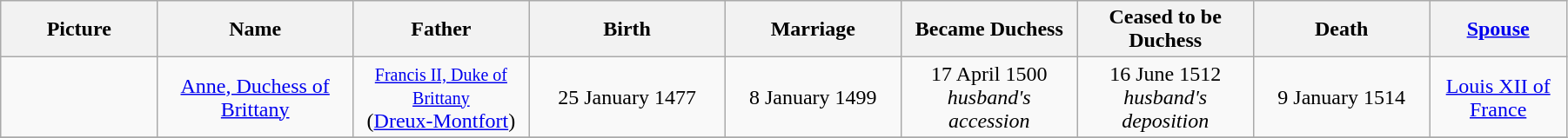<table width=95% class="wikitable">
<tr>
<th width = "8%">Picture</th>
<th width = "10%">Name</th>
<th width = "9%">Father</th>
<th width = "10%">Birth</th>
<th width = "9%">Marriage</th>
<th width = "9%">Became Duchess</th>
<th width = "9%">Ceased to be Duchess</th>
<th width = "9%">Death</th>
<th width = "7%"><a href='#'>Spouse</a></th>
</tr>
<tr>
<td align="center"></td>
<td align="center"><a href='#'>Anne, Duchess of Brittany</a></td>
<td align="center"><small><a href='#'>Francis II, Duke of Brittany</a></small><br> (<a href='#'>Dreux-Montfort</a>)</td>
<td align="center">25 January 1477</td>
<td align="center">8 January 1499</td>
<td align="center">17 April 1500<br><em>husband's accession</em></td>
<td align="center">16 June 1512<br><em>husband's deposition</em></td>
<td align="center">9 January 1514</td>
<td align="center"><a href='#'>Louis XII of France</a></td>
</tr>
<tr>
</tr>
</table>
